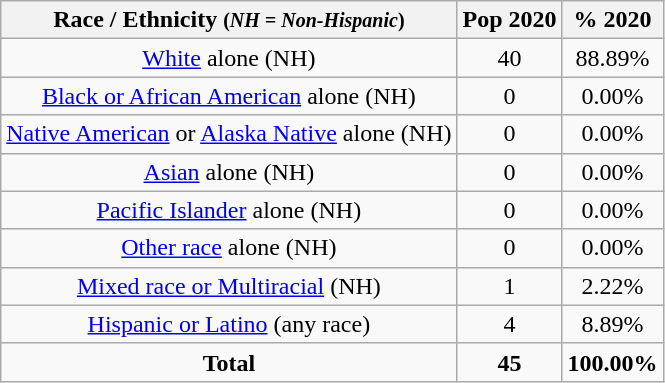<table class="wikitable" style="text-align:center;">
<tr>
<th>Race / Ethnicity <small>(<em>NH = Non-Hispanic</em>)</small></th>
<th>Pop 2020</th>
<th>% 2020</th>
</tr>
<tr>
<td><a href='#'>White</a> alone (NH)</td>
<td>40</td>
<td>88.89%</td>
</tr>
<tr>
<td><a href='#'>Black or African American</a> alone (NH)</td>
<td>0</td>
<td>0.00%</td>
</tr>
<tr>
<td><a href='#'>Native American</a> or <a href='#'>Alaska Native</a> alone (NH)</td>
<td>0</td>
<td>0.00%</td>
</tr>
<tr>
<td><a href='#'>Asian</a> alone (NH)</td>
<td>0</td>
<td>0.00%</td>
</tr>
<tr>
<td><a href='#'>Pacific Islander</a> alone (NH)</td>
<td>0</td>
<td>0.00%</td>
</tr>
<tr>
<td><a href='#'>Other race</a> alone (NH)</td>
<td>0</td>
<td>0.00%</td>
</tr>
<tr>
<td><a href='#'>Mixed race or Multiracial</a> (NH)</td>
<td>1</td>
<td>2.22%</td>
</tr>
<tr>
<td><a href='#'>Hispanic or Latino</a> (any race)</td>
<td>4</td>
<td>8.89%</td>
</tr>
<tr>
<td><strong>Total</strong></td>
<td><strong>45</strong></td>
<td><strong>100.00%</strong></td>
</tr>
</table>
